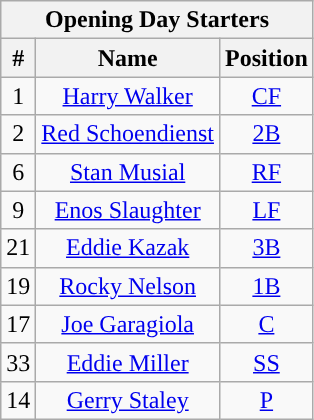<table class="wikitable" style="text-align:center">
<tr>
<th colspan="3">Opening Day Starters</th>
</tr>
<tr>
<th>#</th>
<th>Name</th>
<th>Position</th>
</tr>
<tr>
<td>1</td>
<td><a href='#'>Harry Walker</a></td>
<td><a href='#'>CF</a></td>
</tr>
<tr>
<td>2</td>
<td><a href='#'>Red Schoendienst</a></td>
<td><a href='#'>2B</a></td>
</tr>
<tr>
<td>6</td>
<td><a href='#'>Stan Musial</a></td>
<td><a href='#'>RF</a></td>
</tr>
<tr>
<td>9</td>
<td><a href='#'>Enos Slaughter</a></td>
<td><a href='#'>LF</a></td>
</tr>
<tr>
<td>21</td>
<td><a href='#'>Eddie Kazak</a></td>
<td><a href='#'>3B</a></td>
</tr>
<tr>
<td>19</td>
<td><a href='#'>Rocky Nelson</a></td>
<td><a href='#'>1B</a></td>
</tr>
<tr>
<td>17</td>
<td><a href='#'>Joe Garagiola</a></td>
<td><a href='#'>C</a></td>
</tr>
<tr>
<td>33</td>
<td><a href='#'>Eddie Miller</a></td>
<td><a href='#'>SS</a></td>
</tr>
<tr>
<td>14</td>
<td><a href='#'>Gerry Staley</a></td>
<td><a href='#'>P</a></td>
</tr>
</table>
